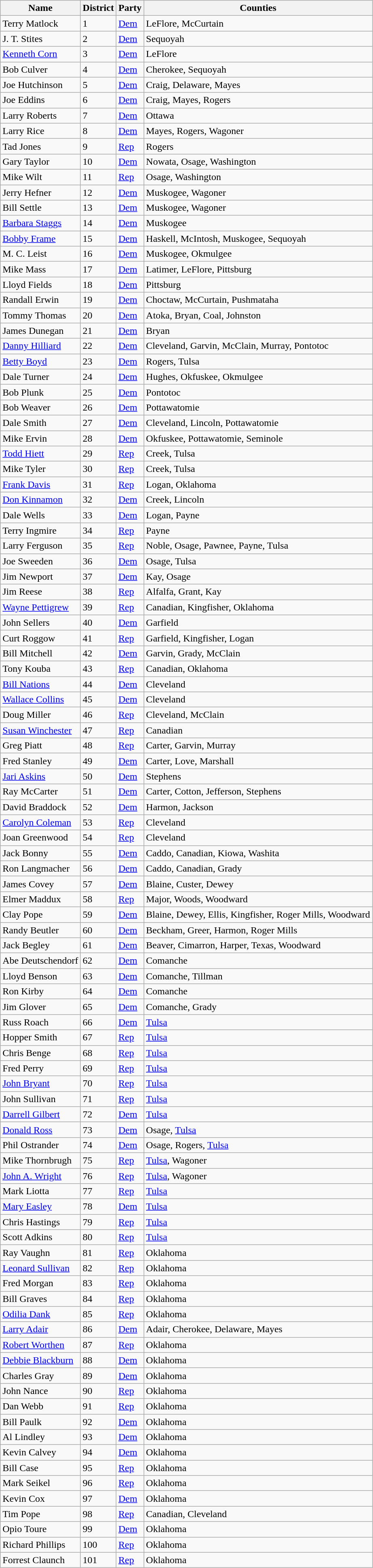<table class="wikitable sortable">
<tr>
<th>Name</th>
<th>District</th>
<th>Party</th>
<th>Counties</th>
</tr>
<tr>
<td>Terry Matlock</td>
<td>1</td>
<td><a href='#'>Dem</a></td>
<td>LeFlore, McCurtain</td>
</tr>
<tr>
<td>J. T. Stites</td>
<td>2</td>
<td><a href='#'>Dem</a></td>
<td>Sequoyah</td>
</tr>
<tr>
<td><a href='#'>Kenneth Corn</a></td>
<td>3</td>
<td><a href='#'>Dem</a></td>
<td>LeFlore</td>
</tr>
<tr>
<td>Bob Culver</td>
<td>4</td>
<td><a href='#'>Dem</a></td>
<td>Cherokee, Sequoyah</td>
</tr>
<tr>
<td>Joe Hutchinson</td>
<td>5</td>
<td><a href='#'>Dem</a></td>
<td>Craig, Delaware, Mayes</td>
</tr>
<tr>
<td>Joe Eddins</td>
<td>6</td>
<td><a href='#'>Dem</a></td>
<td>Craig, Mayes, Rogers</td>
</tr>
<tr>
<td>Larry Roberts</td>
<td>7</td>
<td><a href='#'>Dem</a></td>
<td>Ottawa</td>
</tr>
<tr>
<td>Larry Rice</td>
<td>8</td>
<td><a href='#'>Dem</a></td>
<td>Mayes, Rogers, Wagoner</td>
</tr>
<tr>
<td>Tad Jones</td>
<td>9</td>
<td><a href='#'>Rep</a></td>
<td>Rogers</td>
</tr>
<tr>
<td>Gary Taylor</td>
<td>10</td>
<td><a href='#'>Dem</a></td>
<td>Nowata, Osage, Washington</td>
</tr>
<tr>
<td>Mike Wilt</td>
<td>11</td>
<td><a href='#'>Rep</a></td>
<td>Osage, Washington</td>
</tr>
<tr>
<td>Jerry Hefner</td>
<td>12</td>
<td><a href='#'>Dem</a></td>
<td>Muskogee, Wagoner</td>
</tr>
<tr>
<td>Bill Settle</td>
<td>13</td>
<td><a href='#'>Dem</a></td>
<td>Muskogee, Wagoner</td>
</tr>
<tr>
<td><a href='#'>Barbara Staggs</a></td>
<td>14</td>
<td><a href='#'>Dem</a></td>
<td>Muskogee</td>
</tr>
<tr>
<td><a href='#'>Bobby Frame</a></td>
<td>15</td>
<td><a href='#'>Dem</a></td>
<td>Haskell, McIntosh, Muskogee, Sequoyah</td>
</tr>
<tr>
<td>M. C. Leist</td>
<td>16</td>
<td><a href='#'>Dem</a></td>
<td>Muskogee, Okmulgee</td>
</tr>
<tr>
<td>Mike Mass</td>
<td>17</td>
<td><a href='#'>Dem</a></td>
<td>Latimer, LeFlore, Pittsburg</td>
</tr>
<tr>
<td>Lloyd Fields</td>
<td>18</td>
<td><a href='#'>Dem</a></td>
<td>Pittsburg</td>
</tr>
<tr>
<td>Randall Erwin</td>
<td>19</td>
<td><a href='#'>Dem</a></td>
<td>Choctaw, McCurtain, Pushmataha</td>
</tr>
<tr>
<td>Tommy Thomas</td>
<td>20</td>
<td><a href='#'>Dem</a></td>
<td>Atoka, Bryan, Coal, Johnston</td>
</tr>
<tr>
<td>James Dunegan</td>
<td>21</td>
<td><a href='#'>Dem</a></td>
<td>Bryan</td>
</tr>
<tr>
<td><a href='#'>Danny Hilliard</a></td>
<td>22</td>
<td><a href='#'>Dem</a></td>
<td>Cleveland, Garvin, McClain, Murray, Pontotoc</td>
</tr>
<tr>
<td><a href='#'>Betty Boyd</a></td>
<td>23</td>
<td><a href='#'>Dem</a></td>
<td>Rogers, Tulsa</td>
</tr>
<tr>
<td>Dale Turner</td>
<td>24</td>
<td><a href='#'>Dem</a></td>
<td>Hughes, Okfuskee, Okmulgee</td>
</tr>
<tr>
<td>Bob Plunk</td>
<td>25</td>
<td><a href='#'>Dem</a></td>
<td>Pontotoc</td>
</tr>
<tr>
<td>Bob Weaver</td>
<td>26</td>
<td><a href='#'>Dem</a></td>
<td>Pottawatomie</td>
</tr>
<tr>
<td>Dale Smith</td>
<td>27</td>
<td><a href='#'>Dem</a></td>
<td>Cleveland, Lincoln, Pottawatomie</td>
</tr>
<tr>
<td>Mike Ervin</td>
<td>28</td>
<td><a href='#'>Dem</a></td>
<td>Okfuskee, Pottawatomie, Seminole</td>
</tr>
<tr>
<td><a href='#'>Todd Hiett</a></td>
<td>29</td>
<td><a href='#'>Rep</a></td>
<td>Creek, Tulsa</td>
</tr>
<tr>
<td>Mike Tyler</td>
<td>30</td>
<td><a href='#'>Rep</a></td>
<td>Creek, Tulsa</td>
</tr>
<tr>
<td><a href='#'>Frank Davis</a></td>
<td>31</td>
<td><a href='#'>Rep</a></td>
<td>Logan, Oklahoma</td>
</tr>
<tr>
<td><a href='#'>Don Kinnamon</a></td>
<td>32</td>
<td><a href='#'>Dem</a></td>
<td>Creek, Lincoln</td>
</tr>
<tr>
<td>Dale Wells</td>
<td>33</td>
<td><a href='#'>Dem</a></td>
<td>Logan, Payne</td>
</tr>
<tr>
<td>Terry Ingmire</td>
<td>34</td>
<td><a href='#'>Rep</a></td>
<td>Payne</td>
</tr>
<tr>
<td>Larry Ferguson</td>
<td>35</td>
<td><a href='#'>Rep</a></td>
<td>Noble, Osage, Pawnee, Payne, Tulsa</td>
</tr>
<tr>
<td>Joe Sweeden</td>
<td>36</td>
<td><a href='#'>Dem</a></td>
<td>Osage, Tulsa</td>
</tr>
<tr>
<td>Jim Newport</td>
<td>37</td>
<td><a href='#'>Dem</a></td>
<td>Kay, Osage</td>
</tr>
<tr>
<td>Jim Reese</td>
<td>38</td>
<td><a href='#'>Rep</a></td>
<td>Alfalfa, Grant, Kay</td>
</tr>
<tr>
<td><a href='#'>Wayne Pettigrew</a></td>
<td>39</td>
<td><a href='#'>Rep</a></td>
<td>Canadian, Kingfisher, Oklahoma</td>
</tr>
<tr>
<td>John Sellers</td>
<td>40</td>
<td><a href='#'>Dem</a></td>
<td>Garfield</td>
</tr>
<tr>
<td>Curt Roggow</td>
<td>41</td>
<td><a href='#'>Rep</a></td>
<td>Garfield, Kingfisher, Logan</td>
</tr>
<tr>
<td>Bill Mitchell</td>
<td>42</td>
<td><a href='#'>Dem</a></td>
<td>Garvin, Grady, McClain</td>
</tr>
<tr>
<td>Tony Kouba</td>
<td>43</td>
<td><a href='#'>Rep</a></td>
<td>Canadian, Oklahoma</td>
</tr>
<tr>
<td><a href='#'>Bill Nations</a></td>
<td>44</td>
<td><a href='#'>Dem</a></td>
<td>Cleveland</td>
</tr>
<tr>
<td><a href='#'>Wallace Collins</a></td>
<td>45</td>
<td><a href='#'>Dem</a></td>
<td>Cleveland</td>
</tr>
<tr>
<td>Doug Miller</td>
<td>46</td>
<td><a href='#'>Rep</a></td>
<td>Cleveland, McClain</td>
</tr>
<tr>
<td><a href='#'>Susan Winchester</a></td>
<td>47</td>
<td><a href='#'>Rep</a></td>
<td>Canadian</td>
</tr>
<tr>
<td>Greg Piatt</td>
<td>48</td>
<td><a href='#'>Rep</a></td>
<td>Carter, Garvin, Murray</td>
</tr>
<tr>
<td>Fred Stanley</td>
<td>49</td>
<td><a href='#'>Dem</a></td>
<td>Carter, Love, Marshall</td>
</tr>
<tr>
<td><a href='#'>Jari Askins</a></td>
<td>50</td>
<td><a href='#'>Dem</a></td>
<td>Stephens</td>
</tr>
<tr>
<td>Ray McCarter</td>
<td>51</td>
<td><a href='#'>Dem</a></td>
<td>Carter, Cotton, Jefferson, Stephens</td>
</tr>
<tr>
<td>David Braddock</td>
<td>52</td>
<td><a href='#'>Dem</a></td>
<td>Harmon, Jackson</td>
</tr>
<tr>
<td><a href='#'>Carolyn Coleman</a></td>
<td>53</td>
<td><a href='#'>Rep</a></td>
<td>Cleveland</td>
</tr>
<tr>
<td>Joan Greenwood</td>
<td>54</td>
<td><a href='#'>Rep</a></td>
<td>Cleveland</td>
</tr>
<tr>
<td>Jack Bonny</td>
<td>55</td>
<td><a href='#'>Dem</a></td>
<td>Caddo, Canadian, Kiowa, Washita</td>
</tr>
<tr>
<td>Ron Langmacher</td>
<td>56</td>
<td><a href='#'>Dem</a></td>
<td>Caddo, Canadian, Grady</td>
</tr>
<tr>
<td>James Covey</td>
<td>57</td>
<td><a href='#'>Dem</a></td>
<td>Blaine, Custer, Dewey</td>
</tr>
<tr>
<td>Elmer Maddux</td>
<td>58</td>
<td><a href='#'>Rep</a></td>
<td>Major, Woods, Woodward</td>
</tr>
<tr>
<td>Clay Pope</td>
<td>59</td>
<td><a href='#'>Dem</a></td>
<td>Blaine, Dewey, Ellis, Kingfisher, Roger Mills, Woodward</td>
</tr>
<tr>
<td>Randy Beutler</td>
<td>60</td>
<td><a href='#'>Dem</a></td>
<td>Beckham, Greer, Harmon, Roger Mills</td>
</tr>
<tr>
<td>Jack Begley</td>
<td>61</td>
<td><a href='#'>Dem</a></td>
<td>Beaver, Cimarron, Harper, Texas, Woodward</td>
</tr>
<tr>
<td>Abe Deutschendorf</td>
<td>62</td>
<td><a href='#'>Dem</a></td>
<td>Comanche</td>
</tr>
<tr>
<td>Lloyd Benson</td>
<td>63</td>
<td><a href='#'>Dem</a></td>
<td>Comanche, Tillman</td>
</tr>
<tr>
<td>Ron Kirby</td>
<td>64</td>
<td><a href='#'>Dem</a></td>
<td>Comanche</td>
</tr>
<tr>
<td>Jim Glover</td>
<td>65</td>
<td><a href='#'>Dem</a></td>
<td>Comanche, Grady</td>
</tr>
<tr>
<td>Russ Roach</td>
<td>66</td>
<td><a href='#'>Dem</a></td>
<td><a href='#'>Tulsa</a></td>
</tr>
<tr>
<td>Hopper Smith</td>
<td>67</td>
<td><a href='#'>Rep</a></td>
<td><a href='#'>Tulsa</a></td>
</tr>
<tr>
<td>Chris Benge</td>
<td>68</td>
<td><a href='#'>Rep</a></td>
<td><a href='#'>Tulsa</a></td>
</tr>
<tr>
<td>Fred Perry</td>
<td>69</td>
<td><a href='#'>Rep</a></td>
<td><a href='#'>Tulsa</a></td>
</tr>
<tr>
<td><a href='#'>John Bryant</a></td>
<td>70</td>
<td><a href='#'>Rep</a></td>
<td><a href='#'>Tulsa</a></td>
</tr>
<tr>
<td>John Sullivan</td>
<td>71</td>
<td><a href='#'>Rep</a></td>
<td><a href='#'>Tulsa</a></td>
</tr>
<tr>
<td><a href='#'>Darrell Gilbert</a></td>
<td>72</td>
<td><a href='#'>Dem</a></td>
<td><a href='#'>Tulsa</a></td>
</tr>
<tr>
<td><a href='#'>Donald Ross</a></td>
<td>73</td>
<td><a href='#'>Dem</a></td>
<td>Osage, <a href='#'>Tulsa</a></td>
</tr>
<tr>
<td>Phil Ostrander</td>
<td>74</td>
<td><a href='#'>Dem</a></td>
<td>Osage, Rogers, <a href='#'>Tulsa</a></td>
</tr>
<tr>
<td>Mike Thornbrugh</td>
<td>75</td>
<td><a href='#'>Rep</a></td>
<td><a href='#'>Tulsa</a>, Wagoner</td>
</tr>
<tr>
<td><a href='#'>John A. Wright</a></td>
<td>76</td>
<td><a href='#'>Rep</a></td>
<td><a href='#'>Tulsa</a>, Wagoner</td>
</tr>
<tr>
<td>Mark Liotta</td>
<td>77</td>
<td><a href='#'>Rep</a></td>
<td><a href='#'>Tulsa</a></td>
</tr>
<tr>
<td><a href='#'>Mary Easley</a></td>
<td>78</td>
<td><a href='#'>Dem</a></td>
<td><a href='#'>Tulsa</a></td>
</tr>
<tr>
<td>Chris Hastings</td>
<td>79</td>
<td><a href='#'>Rep</a></td>
<td><a href='#'>Tulsa</a></td>
</tr>
<tr>
<td>Scott Adkins</td>
<td>80</td>
<td><a href='#'>Rep</a></td>
<td><a href='#'>Tulsa</a></td>
</tr>
<tr>
<td>Ray Vaughn</td>
<td>81</td>
<td><a href='#'>Rep</a></td>
<td>Oklahoma</td>
</tr>
<tr>
<td><a href='#'>Leonard Sullivan</a></td>
<td>82</td>
<td><a href='#'>Rep</a></td>
<td>Oklahoma</td>
</tr>
<tr>
<td>Fred Morgan</td>
<td>83</td>
<td><a href='#'>Rep</a></td>
<td>Oklahoma</td>
</tr>
<tr>
<td>Bill Graves</td>
<td>84</td>
<td><a href='#'>Rep</a></td>
<td>Oklahoma</td>
</tr>
<tr>
<td><a href='#'>Odilia Dank</a></td>
<td>85</td>
<td><a href='#'>Rep</a></td>
<td>Oklahoma</td>
</tr>
<tr>
<td><a href='#'>Larry Adair</a></td>
<td>86</td>
<td><a href='#'>Dem</a></td>
<td>Adair, Cherokee, Delaware, Mayes</td>
</tr>
<tr>
<td><a href='#'>Robert Worthen</a></td>
<td>87</td>
<td><a href='#'>Rep</a></td>
<td>Oklahoma</td>
</tr>
<tr>
<td><a href='#'>Debbie Blackburn</a></td>
<td>88</td>
<td><a href='#'>Dem</a></td>
<td>Oklahoma</td>
</tr>
<tr>
<td>Charles Gray</td>
<td>89</td>
<td><a href='#'>Dem</a></td>
<td>Oklahoma</td>
</tr>
<tr>
<td>John Nance</td>
<td>90</td>
<td><a href='#'>Rep</a></td>
<td>Oklahoma</td>
</tr>
<tr>
<td>Dan Webb</td>
<td>91</td>
<td><a href='#'>Rep</a></td>
<td>Oklahoma</td>
</tr>
<tr>
<td>Bill Paulk</td>
<td>92</td>
<td><a href='#'>Dem</a></td>
<td>Oklahoma</td>
</tr>
<tr>
<td>Al Lindley</td>
<td>93</td>
<td><a href='#'>Dem</a></td>
<td>Oklahoma</td>
</tr>
<tr>
<td>Kevin Calvey</td>
<td>94</td>
<td><a href='#'>Dem</a></td>
<td>Oklahoma</td>
</tr>
<tr>
<td>Bill Case</td>
<td>95</td>
<td><a href='#'>Rep</a></td>
<td>Oklahoma</td>
</tr>
<tr>
<td>Mark Seikel</td>
<td>96</td>
<td><a href='#'>Rep</a></td>
<td>Oklahoma</td>
</tr>
<tr>
<td>Kevin Cox</td>
<td>97</td>
<td><a href='#'>Dem</a></td>
<td>Oklahoma</td>
</tr>
<tr>
<td>Tim Pope</td>
<td>98</td>
<td><a href='#'>Rep</a></td>
<td>Canadian, Cleveland</td>
</tr>
<tr>
<td>Opio Toure</td>
<td>99</td>
<td><a href='#'>Dem</a></td>
<td>Oklahoma</td>
</tr>
<tr>
<td>Richard Phillips</td>
<td>100</td>
<td><a href='#'>Rep</a></td>
<td>Oklahoma</td>
</tr>
<tr>
<td>Forrest Claunch</td>
<td>101</td>
<td><a href='#'>Rep</a></td>
<td>Oklahoma</td>
</tr>
</table>
